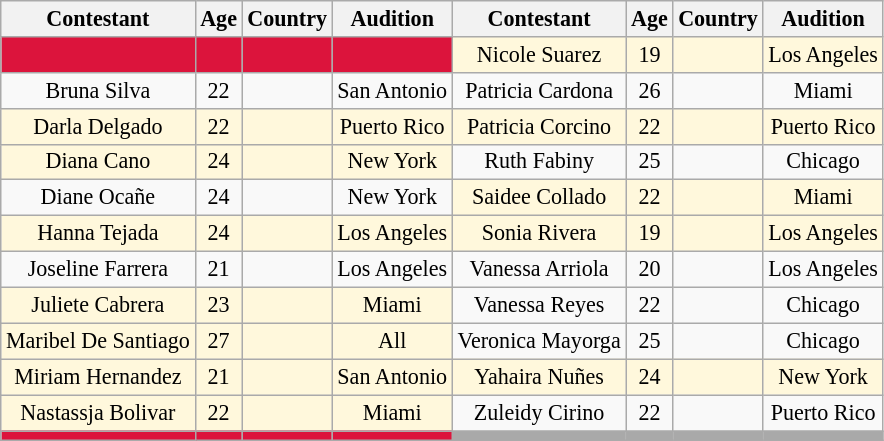<table class="wikitable" style="text-align:center; font-size:92%">
<tr>
<th>Contestant</th>
<th>Age</th>
<th>Country</th>
<th>Audition</th>
<th>Contestant</th>
<th>Age</th>
<th>Country</th>
<th>Audition</th>
</tr>
<tr>
<td style="background:crimson"></td>
<td style="background:crimson"></td>
<td style="background:crimson"><strong></strong> <strong></strong></td>
<td style="background:crimson"></td>
<td style="background:cornsilk;">Nicole Suarez</td>
<td style="background:cornsilk;">19</td>
<td style="background:cornsilk;"><strong></strong></td>
<td style="background:cornsilk;">Los Angeles</td>
</tr>
<tr>
<td>Bruna Silva</td>
<td>22</td>
<td><strong></strong></td>
<td>San Antonio</td>
<td>Patricia Cardona</td>
<td>26</td>
<td><strong></strong></td>
<td>Miami</td>
</tr>
<tr>
<td style="background:cornsilk;">Darla Delgado</td>
<td style="background:cornsilk;">22</td>
<td style="background:cornsilk;"><strong></strong></td>
<td style="background:cornsilk;">Puerto Rico</td>
<td style="background:cornsilk;">Patricia Corcino</td>
<td style="background:cornsilk;">22</td>
<td style="background:cornsilk;"><strong></strong></td>
<td style="background:cornsilk;">Puerto Rico</td>
</tr>
<tr>
<td style="background:cornsilk;">Diana Cano</td>
<td style="background:cornsilk;">24</td>
<td style="background:cornsilk;"><strong></strong></td>
<td style="background:cornsilk;">New York</td>
<td>Ruth Fabiny</td>
<td>25</td>
<td><strong></strong></td>
<td>Chicago</td>
</tr>
<tr>
<td>Diane Ocañe</td>
<td>24</td>
<td><strong></strong></td>
<td>New York</td>
<td style="background:cornsilk;">Saidee Collado</td>
<td style="background:cornsilk;">22</td>
<td style="background:cornsilk;"><strong></strong> <strong></strong></td>
<td style="background:cornsilk;">Miami</td>
</tr>
<tr>
<td style="background:cornsilk;">Hanna Tejada</td>
<td style="background:cornsilk;">24</td>
<td style="background:cornsilk;"><strong></strong></td>
<td style="background:cornsilk;">Los Angeles</td>
<td style="background:cornsilk;">Sonia Rivera</td>
<td style="background:cornsilk;">19</td>
<td style="background:cornsilk;"><strong></strong></td>
<td style="background:cornsilk;">Los Angeles</td>
</tr>
<tr>
<td>Joseline Farrera</td>
<td>21</td>
<td><strong></strong></td>
<td>Los Angeles</td>
<td>Vanessa Arriola</td>
<td>20</td>
<td><strong></strong></td>
<td>Los Angeles</td>
</tr>
<tr>
<td style="background:cornsilk;">Juliete Cabrera</td>
<td style="background:cornsilk;">23</td>
<td style="background:cornsilk;"><strong></strong></td>
<td style="background:cornsilk;">Miami</td>
<td>Vanessa Reyes</td>
<td>22</td>
<td><strong></strong></td>
<td>Chicago</td>
</tr>
<tr>
<td style="background:cornsilk;">Maribel De Santiago</td>
<td style="background:cornsilk;">27</td>
<td style="background:cornsilk;"><strong></strong></td>
<td style="background:cornsilk;">All</td>
<td>Veronica Mayorga</td>
<td>25</td>
<td><strong></strong></td>
<td>Chicago</td>
</tr>
<tr>
<td style="background:cornsilk;">Miriam Hernandez</td>
<td style="background:cornsilk;">21</td>
<td style="background:cornsilk;"><strong></strong></td>
<td style="background:cornsilk;">San Antonio</td>
<td style="background:cornsilk;">Yahaira Nuñes</td>
<td style="background:cornsilk;">24</td>
<td style="background:cornsilk;"><strong></strong></td>
<td style="background:cornsilk;">New York</td>
</tr>
<tr>
<td style="background:cornsilk;">Nastassja Bolivar</td>
<td style="background:cornsilk;">22</td>
<td style="background:cornsilk;"><strong></strong></td>
<td style="background:cornsilk;">Miami</td>
<td>Zuleidy Cirino</td>
<td>22</td>
<td><strong></strong></td>
<td>Puerto Rico</td>
</tr>
<tr>
<td style="background:crimson"></td>
<td style="background:crimson"></td>
<td style="background:crimson"><strong></strong></td>
<td style="background:crimson"></td>
<td bgcolor="darkgray"></td>
<td bgcolor="darkgray"></td>
<td bgcolor="darkgray"></td>
<td bgcolor="darkgray"></td>
</tr>
</table>
